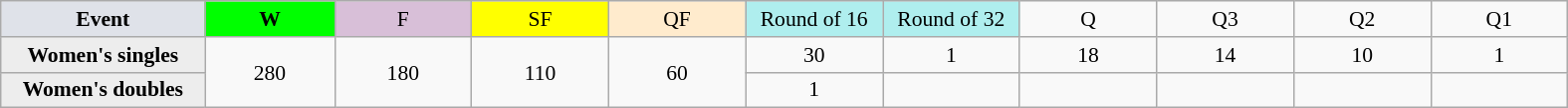<table class=wikitable style=font-size:90%;text-align:center>
<tr>
<td style="width:130px; background:#dfe2e9;"><strong>Event</strong></td>
<td style="width:80px; background:lime;"><strong>W</strong></td>
<td style="width:85px; background:thistle;">F</td>
<td style="width:85px; background:#ff0;">SF</td>
<td style="width:85px; background:#ffebcd;">QF</td>
<td style="width:85px; background:#afeeee;">Round of 16</td>
<td style="width:85px; background:#afeeee;">Round of 32</td>
<td width=85>Q</td>
<td width=85>Q3</td>
<td width=85>Q2</td>
<td width=85>Q1</td>
</tr>
<tr>
<th style="background:#ededed;">Women's singles</th>
<td rowspan=2>280</td>
<td rowspan=2>180</td>
<td rowspan=2>110</td>
<td rowspan=2>60</td>
<td>30</td>
<td>1</td>
<td>18</td>
<td>14</td>
<td>10</td>
<td>1</td>
</tr>
<tr>
<th style="background:#ededed;">Women's doubles</th>
<td>1</td>
<td></td>
<td></td>
<td></td>
<td></td>
<td></td>
</tr>
</table>
